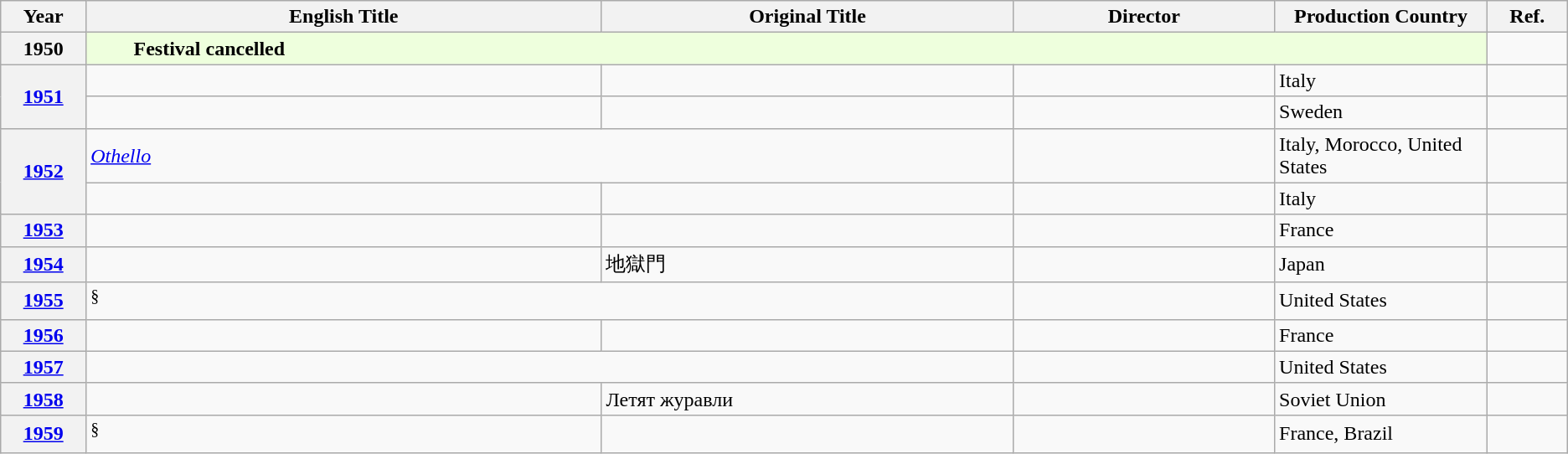<table class="wikitable unsortable">
<tr>
<th scope="col" style="width:1%;">Year</th>
<th scope="col" style="width:10%;">English Title</th>
<th scope="col" style="width:8%;">Original Title</th>
<th scope="col" style="width:5%;">Director</th>
<th scope="col" style="width:3%;">Production Country</th>
<th scope="col" style="width:1%;" class="unsortable">Ref.</th>
</tr>
<tr>
<th style="text-align:center;">1950</th>
<td colspan="4" style="background-color:#EFD; padding-left:3%" data-sort-value="ω"><strong>Festival cancelled</strong></td>
<td style="text-align:center;"></td>
</tr>
<tr>
<th rowspan="2" style="text-align:center;"><a href='#'>1951</a></th>
<td></td>
<td></td>
<td></td>
<td>Italy</td>
<td style="text-align:center;"></td>
</tr>
<tr>
<td></td>
<td></td>
<td></td>
<td>Sweden</td>
<td style="text-align:center;"></td>
</tr>
<tr>
<th rowspan="2" style="text-align:center;"><a href='#'>1952</a></th>
<td colspan="2"><em><a href='#'>Othello</a></em></td>
<td></td>
<td>Italy, Morocco, United States</td>
<td style="text-align:center;"></td>
</tr>
<tr>
<td></td>
<td></td>
<td></td>
<td>Italy</td>
<td style="text-align:center;"></td>
</tr>
<tr>
<th style="text-align:center;"><a href='#'>1953</a></th>
<td></td>
<td></td>
<td></td>
<td>France</td>
<td style="text-align:center;"></td>
</tr>
<tr>
<th style="text-align:center;"><a href='#'>1954</a></th>
<td></td>
<td>地獄門</td>
<td></td>
<td>Japan</td>
<td style="text-align:center;"></td>
</tr>
<tr>
<th style="text-align:center;"><a href='#'>1955</a></th>
<td colspan="2"> <sup>§</sup></td>
<td></td>
<td>United States</td>
<td style="text-align:center;"></td>
</tr>
<tr>
<th style="text-align:center;"><a href='#'>1956</a></th>
<td></td>
<td></td>
<td> <br> </td>
<td>France</td>
<td style="text-align:center;"></td>
</tr>
<tr>
<th style="text-align:center;"><a href='#'>1957</a></th>
<td colspan="2"></td>
<td></td>
<td>United States</td>
<td style="text-align:center;"></td>
</tr>
<tr>
<th style="text-align:center;"><a href='#'>1958</a></th>
<td></td>
<td>Летят журавли</td>
<td></td>
<td>Soviet Union</td>
<td style="text-align:center;"></td>
</tr>
<tr>
<th style="text-align:center;"><a href='#'>1959</a></th>
<td> <sup>§</sup></td>
<td></td>
<td></td>
<td>France, Brazil</td>
<td style="text-align:center;"></td>
</tr>
</table>
